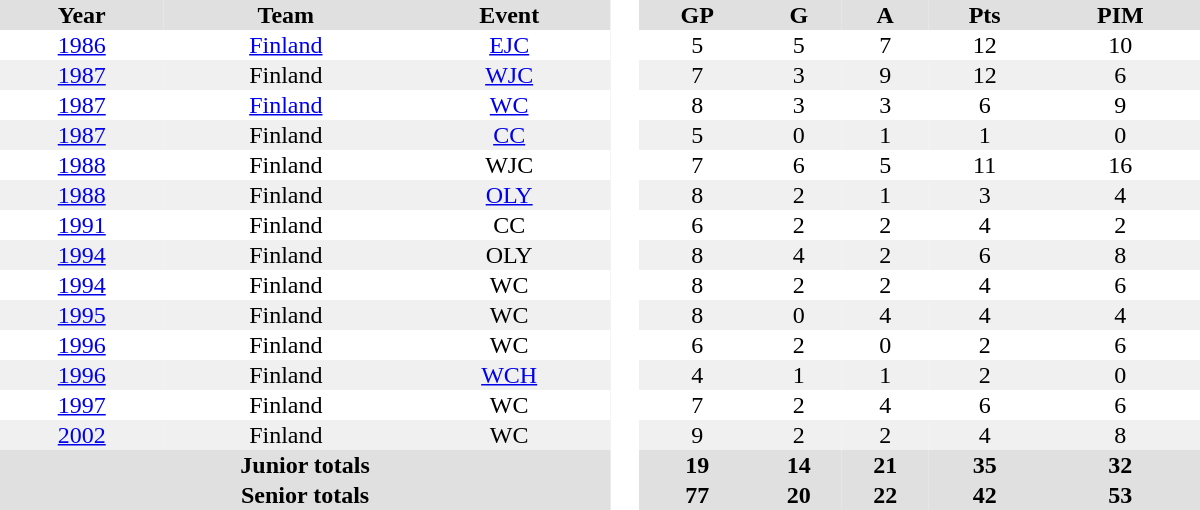<table border="0" cellpadding="1" cellspacing="0" style="text-align:center; width:50em">
<tr ALIGN="center" bgcolor="#e0e0e0">
<th>Year</th>
<th>Team</th>
<th>Event</th>
<th rowspan="99" bgcolor="#ffffff"> </th>
<th>GP</th>
<th>G</th>
<th>A</th>
<th>Pts</th>
<th>PIM</th>
</tr>
<tr>
<td><a href='#'>1986</a></td>
<td><a href='#'>Finland</a></td>
<td><a href='#'>EJC</a></td>
<td>5</td>
<td>5</td>
<td>7</td>
<td>12</td>
<td>10</td>
</tr>
<tr bgcolor="#f0f0f0">
<td><a href='#'>1987</a></td>
<td>Finland</td>
<td><a href='#'>WJC</a></td>
<td>7</td>
<td>3</td>
<td>9</td>
<td>12</td>
<td>6</td>
</tr>
<tr>
<td><a href='#'>1987</a></td>
<td><a href='#'>Finland</a></td>
<td><a href='#'>WC</a></td>
<td>8</td>
<td>3</td>
<td>3</td>
<td>6</td>
<td>9</td>
</tr>
<tr bgcolor="#f0f0f0">
<td><a href='#'>1987</a></td>
<td>Finland</td>
<td><a href='#'>CC</a></td>
<td>5</td>
<td>0</td>
<td>1</td>
<td>1</td>
<td>0</td>
</tr>
<tr>
<td><a href='#'>1988</a></td>
<td>Finland</td>
<td>WJC</td>
<td>7</td>
<td>6</td>
<td>5</td>
<td>11</td>
<td>16</td>
</tr>
<tr bgcolor="#f0f0f0">
<td><a href='#'>1988</a></td>
<td>Finland</td>
<td><a href='#'>OLY</a></td>
<td>8</td>
<td>2</td>
<td>1</td>
<td>3</td>
<td>4</td>
</tr>
<tr>
<td><a href='#'>1991</a></td>
<td>Finland</td>
<td>CC</td>
<td>6</td>
<td>2</td>
<td>2</td>
<td>4</td>
<td>2</td>
</tr>
<tr bgcolor="#f0f0f0">
<td><a href='#'>1994</a></td>
<td>Finland</td>
<td>OLY</td>
<td>8</td>
<td>4</td>
<td>2</td>
<td>6</td>
<td>8</td>
</tr>
<tr>
<td><a href='#'>1994</a></td>
<td>Finland</td>
<td>WC</td>
<td>8</td>
<td>2</td>
<td>2</td>
<td>4</td>
<td>6</td>
</tr>
<tr bgcolor="#f0f0f0">
<td><a href='#'>1995</a></td>
<td>Finland</td>
<td>WC</td>
<td>8</td>
<td>0</td>
<td>4</td>
<td>4</td>
<td>4</td>
</tr>
<tr>
<td><a href='#'>1996</a></td>
<td>Finland</td>
<td>WC</td>
<td>6</td>
<td>2</td>
<td>0</td>
<td>2</td>
<td>6</td>
</tr>
<tr bgcolor="#f0f0f0">
<td><a href='#'>1996</a></td>
<td>Finland</td>
<td><a href='#'>WCH</a></td>
<td>4</td>
<td>1</td>
<td>1</td>
<td>2</td>
<td>0</td>
</tr>
<tr>
<td><a href='#'>1997</a></td>
<td>Finland</td>
<td>WC</td>
<td>7</td>
<td>2</td>
<td>4</td>
<td>6</td>
<td>6</td>
</tr>
<tr bgcolor="#f0f0f0">
<td><a href='#'>2002</a></td>
<td>Finland</td>
<td>WC</td>
<td>9</td>
<td>2</td>
<td>2</td>
<td>4</td>
<td>8</td>
</tr>
<tr bgcolor="#e0e0e0">
<th colspan=3>Junior totals</th>
<th>19</th>
<th>14</th>
<th>21</th>
<th>35</th>
<th>32</th>
</tr>
<tr bgcolor="#e0e0e0">
<th colspan=3>Senior totals</th>
<th>77</th>
<th>20</th>
<th>22</th>
<th>42</th>
<th>53</th>
</tr>
</table>
